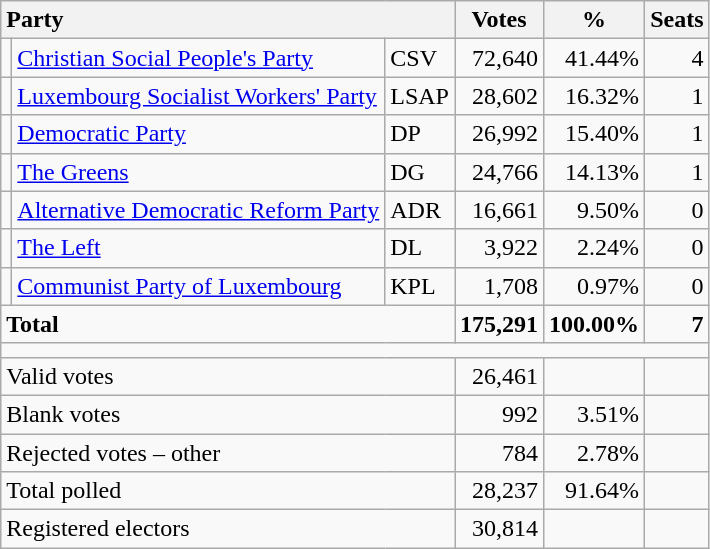<table class="wikitable" border="1" style="text-align:right;">
<tr>
<th style="text-align:left;" valign=bottom colspan=3>Party</th>
<th align=center valign=bottom width="50">Votes</th>
<th align=center valign=bottom width="50">%</th>
<th align=center>Seats</th>
</tr>
<tr>
<td></td>
<td align=left><a href='#'>Christian Social People's Party</a></td>
<td align=left>CSV</td>
<td>72,640</td>
<td>41.44%</td>
<td>4</td>
</tr>
<tr>
<td></td>
<td align=left><a href='#'>Luxembourg Socialist Workers' Party</a></td>
<td align=left>LSAP</td>
<td>28,602</td>
<td>16.32%</td>
<td>1</td>
</tr>
<tr>
<td></td>
<td align=left><a href='#'>Democratic Party</a></td>
<td align=left>DP</td>
<td>26,992</td>
<td>15.40%</td>
<td>1</td>
</tr>
<tr>
<td></td>
<td align=left><a href='#'>The Greens</a></td>
<td align=left>DG</td>
<td>24,766</td>
<td>14.13%</td>
<td>1</td>
</tr>
<tr>
<td></td>
<td align=left><a href='#'>Alternative Democratic Reform Party</a></td>
<td align=left>ADR</td>
<td>16,661</td>
<td>9.50%</td>
<td>0</td>
</tr>
<tr>
<td></td>
<td align=left><a href='#'>The Left</a></td>
<td align=left>DL</td>
<td>3,922</td>
<td>2.24%</td>
<td>0</td>
</tr>
<tr>
<td></td>
<td align=left><a href='#'>Communist Party of Luxembourg</a></td>
<td align=left>KPL</td>
<td>1,708</td>
<td>0.97%</td>
<td>0</td>
</tr>
<tr style="font-weight:bold">
<td align=left colspan=3>Total</td>
<td>175,291</td>
<td>100.00%</td>
<td>7</td>
</tr>
<tr>
<td colspan=6 height="2"></td>
</tr>
<tr>
<td align=left colspan=3>Valid votes</td>
<td>26,461</td>
<td></td>
<td></td>
</tr>
<tr>
<td align=left colspan=3>Blank votes</td>
<td>992</td>
<td>3.51%</td>
<td></td>
</tr>
<tr>
<td align=left colspan=3>Rejected votes – other</td>
<td>784</td>
<td>2.78%</td>
<td></td>
</tr>
<tr>
<td align=left colspan=3>Total polled</td>
<td>28,237</td>
<td>91.64%</td>
<td></td>
</tr>
<tr>
<td align=left colspan=3>Registered electors</td>
<td>30,814</td>
<td></td>
<td></td>
</tr>
</table>
